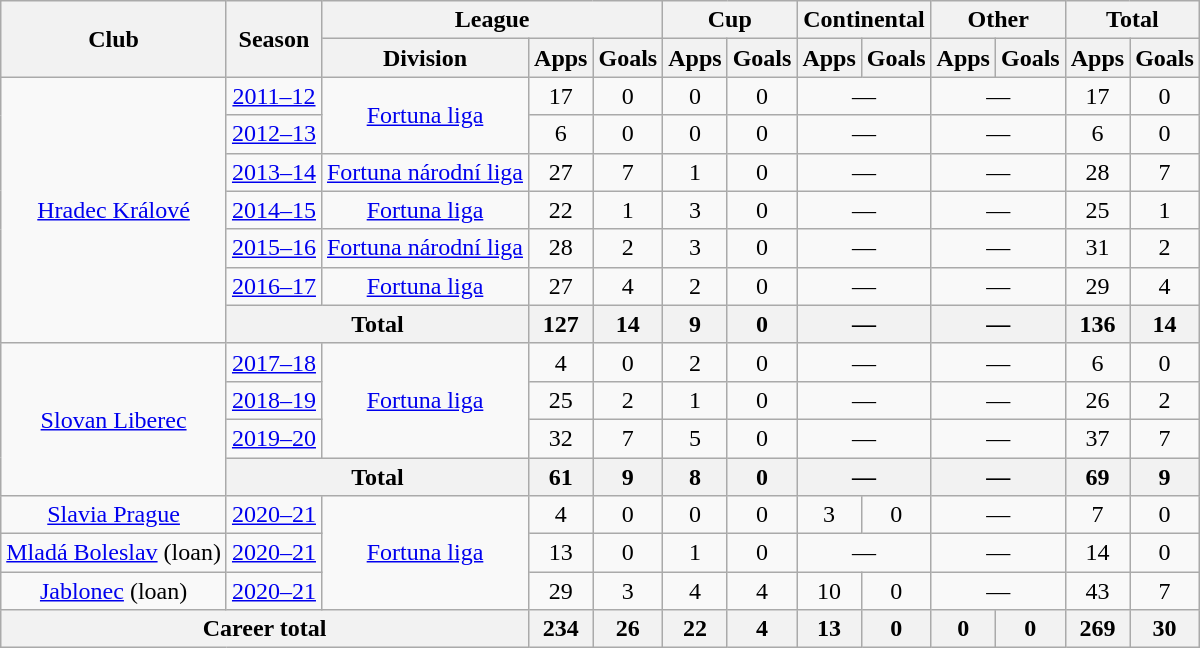<table class="wikitable" style="text-align:center">
<tr>
<th rowspan=2>Club</th>
<th rowspan=2>Season</th>
<th colspan=3>League</th>
<th colspan=2>Cup</th>
<th colspan=2>Continental</th>
<th colspan=2>Other</th>
<th colspan=2>Total</th>
</tr>
<tr>
<th>Division</th>
<th>Apps</th>
<th>Goals</th>
<th>Apps</th>
<th>Goals</th>
<th>Apps</th>
<th>Goals</th>
<th>Apps</th>
<th>Goals</th>
<th>Apps</th>
<th>Goals</th>
</tr>
<tr>
<td rowspan="7"><a href='#'>Hradec Králové</a></td>
<td><a href='#'>2011–12</a></td>
<td rowspan="2"><a href='#'>Fortuna liga</a></td>
<td>17</td>
<td>0</td>
<td>0</td>
<td>0</td>
<td colspan="2">—</td>
<td colspan="2">—</td>
<td>17</td>
<td>0</td>
</tr>
<tr>
<td><a href='#'>2012–13</a></td>
<td>6</td>
<td>0</td>
<td>0</td>
<td>0</td>
<td colspan="2">—</td>
<td colspan="2">—</td>
<td>6</td>
<td>0</td>
</tr>
<tr>
<td><a href='#'>2013–14</a></td>
<td><a href='#'>Fortuna národní liga</a></td>
<td>27</td>
<td>7</td>
<td>1</td>
<td>0</td>
<td colspan="2">—</td>
<td colspan="2">—</td>
<td>28</td>
<td>7</td>
</tr>
<tr>
<td><a href='#'>2014–15</a></td>
<td><a href='#'>Fortuna liga</a></td>
<td>22</td>
<td>1</td>
<td>3</td>
<td>0</td>
<td colspan="2">—</td>
<td colspan="2">—</td>
<td>25</td>
<td>1</td>
</tr>
<tr>
<td><a href='#'>2015–16</a></td>
<td><a href='#'>Fortuna národní liga</a></td>
<td>28</td>
<td>2</td>
<td>3</td>
<td>0</td>
<td colspan="2">—</td>
<td colspan="2">—</td>
<td>31</td>
<td>2</td>
</tr>
<tr>
<td><a href='#'>2016–17</a></td>
<td><a href='#'>Fortuna liga</a></td>
<td>27</td>
<td>4</td>
<td>2</td>
<td>0</td>
<td colspan="2">—</td>
<td colspan="2">—</td>
<td>29</td>
<td>4</td>
</tr>
<tr>
<th colspan="2">Total</th>
<th>127</th>
<th>14</th>
<th>9</th>
<th>0</th>
<th colspan="2">—</th>
<th colspan="2">—</th>
<th>136</th>
<th>14</th>
</tr>
<tr>
<td rowspan="4"><a href='#'>Slovan Liberec</a></td>
<td><a href='#'>2017–18</a></td>
<td rowspan="3"><a href='#'>Fortuna liga</a></td>
<td>4</td>
<td>0</td>
<td>2</td>
<td>0</td>
<td colspan="2">—</td>
<td colspan="2">—</td>
<td>6</td>
<td>0</td>
</tr>
<tr>
<td><a href='#'>2018–19</a></td>
<td>25</td>
<td>2</td>
<td>1</td>
<td>0</td>
<td colspan="2">—</td>
<td colspan="2">—</td>
<td>26</td>
<td>2</td>
</tr>
<tr>
<td><a href='#'>2019–20</a></td>
<td>32</td>
<td>7</td>
<td>5</td>
<td>0</td>
<td colspan="2">—</td>
<td colspan="2">—</td>
<td>37</td>
<td>7</td>
</tr>
<tr>
<th colspan="2">Total</th>
<th>61</th>
<th>9</th>
<th>8</th>
<th>0</th>
<th colspan="2">—</th>
<th colspan="2">—</th>
<th>69</th>
<th>9</th>
</tr>
<tr>
<td><a href='#'>Slavia Prague</a></td>
<td><a href='#'>2020–21</a></td>
<td rowspan="3"><a href='#'>Fortuna liga</a></td>
<td>4</td>
<td>0</td>
<td>0</td>
<td>0</td>
<td>3</td>
<td>0</td>
<td colspan="2">—</td>
<td>7</td>
<td>0</td>
</tr>
<tr>
<td><a href='#'>Mladá Boleslav</a> (loan)</td>
<td><a href='#'>2020–21</a></td>
<td>13</td>
<td>0</td>
<td>1</td>
<td>0</td>
<td colspan="2">—</td>
<td colspan="2">—</td>
<td>14</td>
<td>0</td>
</tr>
<tr>
<td><a href='#'>Jablonec</a> (loan)</td>
<td><a href='#'>2020–21</a></td>
<td>29</td>
<td>3</td>
<td>4</td>
<td>4</td>
<td>10</td>
<td>0</td>
<td colspan="2">—</td>
<td>43</td>
<td>7</td>
</tr>
<tr>
<th colspan="3">Career total</th>
<th>234</th>
<th>26</th>
<th>22</th>
<th>4</th>
<th>13</th>
<th>0</th>
<th>0</th>
<th>0</th>
<th>269</th>
<th>30</th>
</tr>
</table>
